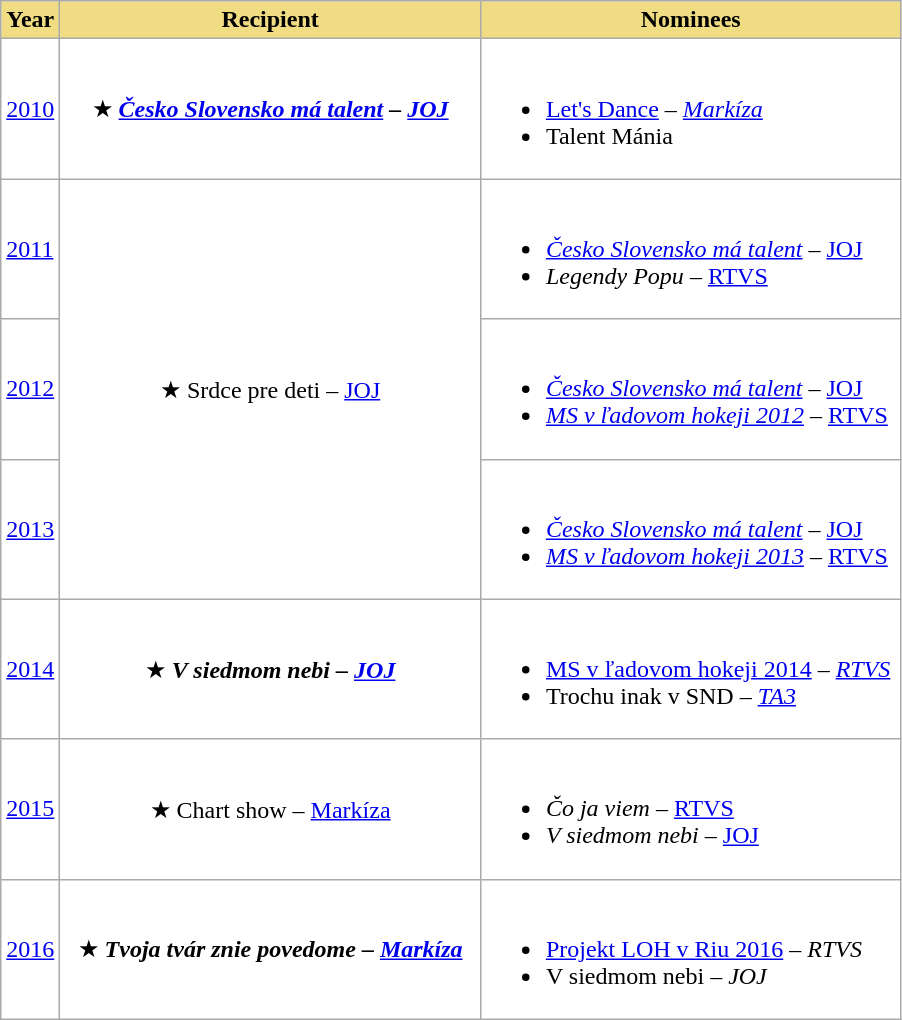<table class=wikitable sortable style="background:white">
<tr>
<th style=background:#F0DC82>Year</th>
<th style=background:#F0DC82 width=273>Recipient</th>
<th style=background:#F0DC82 width=273>Nominees</th>
</tr>
<tr>
<td><a href='#'>2010</a></td>
<td align=center>★ <strong><em><a href='#'>Česko Slovensko má talent</a><em> – <a href='#'>JOJ</a><strong></td>
<td><br><ul><li></em><a href='#'>Let's Dance</a><em> – <a href='#'>Markíza</a></li><li></em>Talent Mánia<em></li></ul></td>
</tr>
<tr>
<td><a href='#'>2011</a></td>
<td align=center rowspan=3>★ </em></strong>Srdce pre deti</em> – <a href='#'>JOJ</a></strong> <br></td>
<td><br><ul><li><em><a href='#'>Česko Slovensko má talent</a></em> – <a href='#'>JOJ</a></li><li><em>Legendy Popu</em> – <a href='#'>RTVS</a></li></ul></td>
</tr>
<tr>
<td><a href='#'>2012</a></td>
<td><br><ul><li><em><a href='#'>Česko Slovensko má talent</a></em> – <a href='#'>JOJ</a></li><li><em><a href='#'>MS v ľadovom hokeji 2012</a></em> – <a href='#'>RTVS</a></li></ul></td>
</tr>
<tr>
<td><a href='#'>2013</a></td>
<td><br><ul><li><em><a href='#'>Česko Slovensko má talent</a></em> – <a href='#'>JOJ</a></li><li><em><a href='#'>MS v ľadovom hokeji 2013</a></em> – <a href='#'>RTVS</a></li></ul></td>
</tr>
<tr>
<td><a href='#'>2014</a></td>
<td align=center>★ <strong><em>V siedmom nebi<em> – <a href='#'>JOJ</a><strong></td>
<td><br><ul><li></em><a href='#'>MS v ľadovom hokeji 2014</a><em> – <a href='#'>RTVS</a></li><li></em>Trochu inak v SND<em> – <a href='#'>TA3</a></li></ul></td>
</tr>
<tr>
<td><a href='#'>2015</a></td>
<td align=center>★ </em></strong>Chart show</em> – <a href='#'>Markíza</a></strong></td>
<td><br><ul><li><em>Čo ja viem</em> – <a href='#'>RTVS</a></li><li><em>V siedmom nebi</em> – <a href='#'>JOJ</a></li></ul></td>
</tr>
<tr>
<td><a href='#'>2016</a></td>
<td align=center>★ <strong><em>Tvoja tvár znie povedome<em> – <a href='#'>Markíza</a><strong></td>
<td><br><ul><li></em><a href='#'>Projekt LOH v Riu 2016</a><em> – RTVS</li><li></em>V siedmom nebi<em> – JOJ</li></ul></td>
</tr>
</table>
